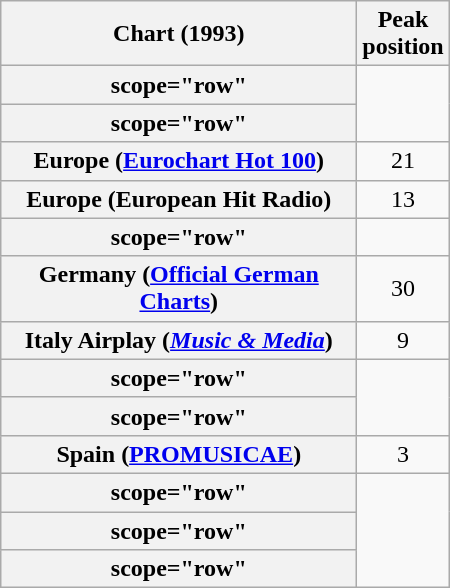<table class="wikitable sortable plainrowheaders" style="text-align:center;">
<tr>
<th scope="col" width=230>Chart (1993)</th>
<th scope="col" width=40>Peak<br>position</th>
</tr>
<tr>
<th>scope="row" </th>
</tr>
<tr>
<th>scope="row" </th>
</tr>
<tr>
<th scope="row">Europe (<a href='#'>Eurochart Hot 100</a>)</th>
<td>21</td>
</tr>
<tr>
<th scope="row">Europe (European Hit Radio)</th>
<td>13</td>
</tr>
<tr>
<th>scope="row" </th>
</tr>
<tr>
<th scope="row">Germany (<a href='#'>Official German Charts</a>)</th>
<td>30</td>
</tr>
<tr>
<th scope="row">Italy Airplay (<em><a href='#'>Music & Media</a></em>)</th>
<td>9</td>
</tr>
<tr>
<th>scope="row" </th>
</tr>
<tr>
<th>scope="row" </th>
</tr>
<tr>
<th scope="row">Spain (<a href='#'>PROMUSICAE</a>)</th>
<td>3</td>
</tr>
<tr>
<th>scope="row" </th>
</tr>
<tr>
<th>scope="row" </th>
</tr>
<tr>
<th>scope="row" </th>
</tr>
</table>
